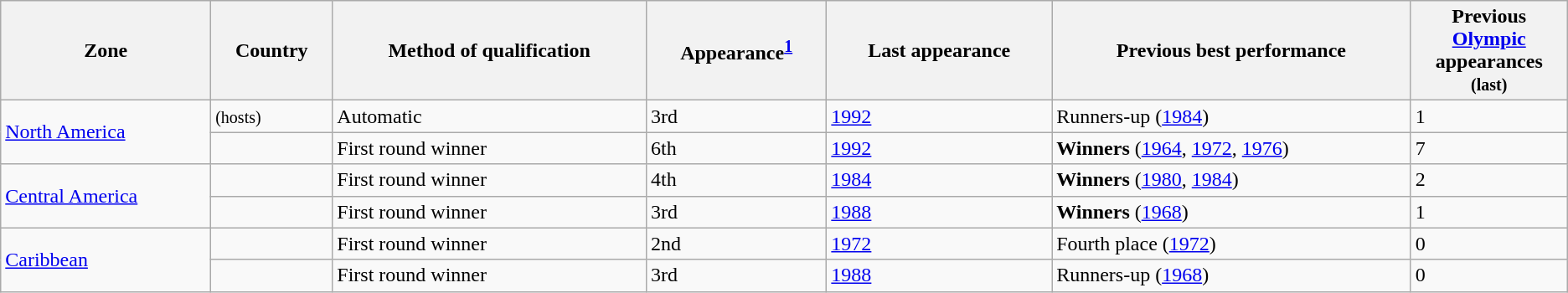<table class="wikitable sortable">
<tr>
<th>Zone</th>
<th>Country</th>
<th>Method of qualification</th>
<th>Appearance<sup><strong><a href='#'>1</a></strong></sup></th>
<th>Last appearance</th>
<th>Previous best performance</th>
<th width=10%>Previous <a href='#'>Olympic</a> appearances<br><small>(last)</small></th>
</tr>
<tr>
<td rowspan=2><a href='#'>North America</a></td>
<td> <small>(hosts)</small></td>
<td>Automatic</td>
<td>3rd</td>
<td><a href='#'>1992</a></td>
<td>Runners-up (<a href='#'>1984</a>)</td>
<td>1</td>
</tr>
<tr>
<td></td>
<td>First round winner</td>
<td>6th</td>
<td><a href='#'>1992</a></td>
<td><strong>Winners</strong> (<a href='#'>1964</a>, <a href='#'>1972</a>, <a href='#'>1976</a>)</td>
<td>7</td>
</tr>
<tr>
<td rowspan=2><a href='#'>Central America</a></td>
<td></td>
<td>First round winner</td>
<td>4th</td>
<td><a href='#'>1984</a></td>
<td><strong>Winners</strong> (<a href='#'>1980</a>, <a href='#'>1984</a>)</td>
<td>2</td>
</tr>
<tr>
<td></td>
<td>First round winner</td>
<td>3rd</td>
<td><a href='#'>1988</a></td>
<td><strong>Winners</strong> (<a href='#'>1968</a>)</td>
<td>1</td>
</tr>
<tr>
<td rowspan=2><a href='#'>Caribbean</a></td>
<td></td>
<td>First round winner</td>
<td>2nd</td>
<td><a href='#'>1972</a></td>
<td>Fourth place (<a href='#'>1972</a>)</td>
<td>0</td>
</tr>
<tr>
<td></td>
<td>First round winner</td>
<td>3rd</td>
<td><a href='#'>1988</a></td>
<td>Runners-up (<a href='#'>1968</a>)</td>
<td>0</td>
</tr>
</table>
